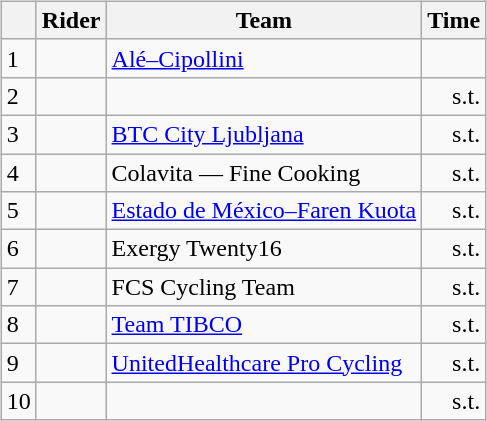<table>
<tr>
<td><br><table class="wikitable">
<tr>
<th></th>
<th>Rider</th>
<th>Team</th>
<th>Time</th>
</tr>
<tr>
<td>1</td>
<td></td>
<td><a href='#'>Alé–Cipollini</a></td>
<td align="right"></td>
</tr>
<tr>
<td>2</td>
<td></td>
<td></td>
<td align="right">s.t.</td>
</tr>
<tr>
<td>3</td>
<td></td>
<td><a href='#'>BTC City Ljubljana</a></td>
<td align="right">s.t.</td>
</tr>
<tr>
<td>4</td>
<td></td>
<td>Colavita — Fine Cooking</td>
<td align="right">s.t.</td>
</tr>
<tr>
<td>5</td>
<td></td>
<td><a href='#'>Estado de México–Faren Kuota</a></td>
<td align="right">s.t.</td>
</tr>
<tr>
<td>6</td>
<td></td>
<td>Exergy Twenty16</td>
<td align="right">s.t.</td>
</tr>
<tr>
<td>7</td>
<td></td>
<td>FCS Cycling Team</td>
<td align="right">s.t.</td>
</tr>
<tr>
<td>8</td>
<td></td>
<td><a href='#'>Team TIBCO</a></td>
<td align="right">s.t.</td>
</tr>
<tr>
<td>9</td>
<td></td>
<td><a href='#'>UnitedHealthcare Pro Cycling</a></td>
<td align="right">s.t.</td>
</tr>
<tr>
<td>10</td>
<td></td>
<td></td>
<td align="right">s.t.</td>
</tr>
</table>
</td>
</tr>
</table>
